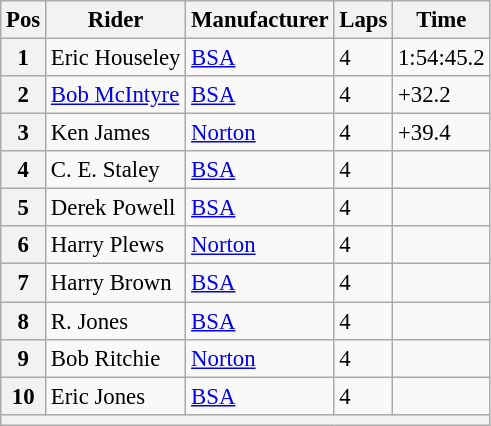<table class="wikitable" style="font-size: 95%;">
<tr>
<th>Pos</th>
<th>Rider</th>
<th>Manufacturer</th>
<th>Laps</th>
<th>Time</th>
</tr>
<tr>
<th>1</th>
<td>Eric Houseley</td>
<td><a href='#'>BSA</a></td>
<td>4</td>
<td>1:54:45.2</td>
</tr>
<tr>
<th>2</th>
<td><a href='#'>Bob McIntyre</a></td>
<td><a href='#'>BSA</a></td>
<td>4</td>
<td>+32.2</td>
</tr>
<tr>
<th>3</th>
<td>Ken James</td>
<td><a href='#'>Norton</a></td>
<td>4</td>
<td>+39.4</td>
</tr>
<tr>
<th>4</th>
<td>C. E. Staley</td>
<td><a href='#'>BSA</a></td>
<td>4</td>
<td></td>
</tr>
<tr>
<th>5</th>
<td>Derek Powell</td>
<td><a href='#'>BSA</a></td>
<td>4</td>
<td></td>
</tr>
<tr>
<th>6</th>
<td>Harry Plews</td>
<td><a href='#'>Norton</a></td>
<td>4</td>
<td></td>
</tr>
<tr>
<th>7</th>
<td>Harry Brown</td>
<td><a href='#'>BSA</a></td>
<td>4</td>
<td></td>
</tr>
<tr>
<th>8</th>
<td>R. Jones</td>
<td><a href='#'>BSA</a></td>
<td>4</td>
<td></td>
</tr>
<tr>
<th>9</th>
<td>Bob Ritchie</td>
<td><a href='#'>Norton</a></td>
<td>4</td>
<td></td>
</tr>
<tr>
<th>10</th>
<td>Eric Jones</td>
<td><a href='#'>BSA</a></td>
<td>4</td>
<td></td>
</tr>
<tr>
<th colspan=5></th>
</tr>
</table>
